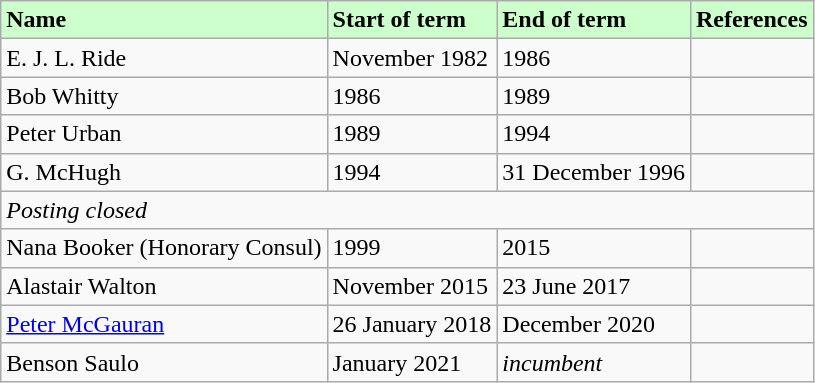<table border="1" class="wikitable">
<tr style="background-color:#cfc;">
<td><strong>Name</strong></td>
<td><strong>Start of term</strong></td>
<td><strong>End of term</strong></td>
<td><strong>References</strong></td>
</tr>
<tr>
<td>E. J. L. Ride</td>
<td>November 1982</td>
<td>1986</td>
<td></td>
</tr>
<tr>
<td>Bob Whitty</td>
<td>1986</td>
<td>1989</td>
<td></td>
</tr>
<tr>
<td>Peter Urban</td>
<td>1989</td>
<td>1994</td>
<td></td>
</tr>
<tr>
<td>G. McHugh</td>
<td>1994</td>
<td>31 December 1996</td>
<td></td>
</tr>
<tr>
<td colspan=4><em>Posting closed</em></td>
</tr>
<tr>
<td>Nana Booker  (Honorary Consul)</td>
<td>1999</td>
<td>2015</td>
<td></td>
</tr>
<tr>
<td>Alastair Walton</td>
<td>November 2015</td>
<td>23 June 2017</td>
<td></td>
</tr>
<tr>
<td><a href='#'>Peter McGauran</a></td>
<td>26 January 2018</td>
<td>December 2020</td>
<td></td>
</tr>
<tr>
<td>Benson Saulo</td>
<td>January 2021</td>
<td><em>incumbent</em></td>
<td></td>
</tr>
</table>
